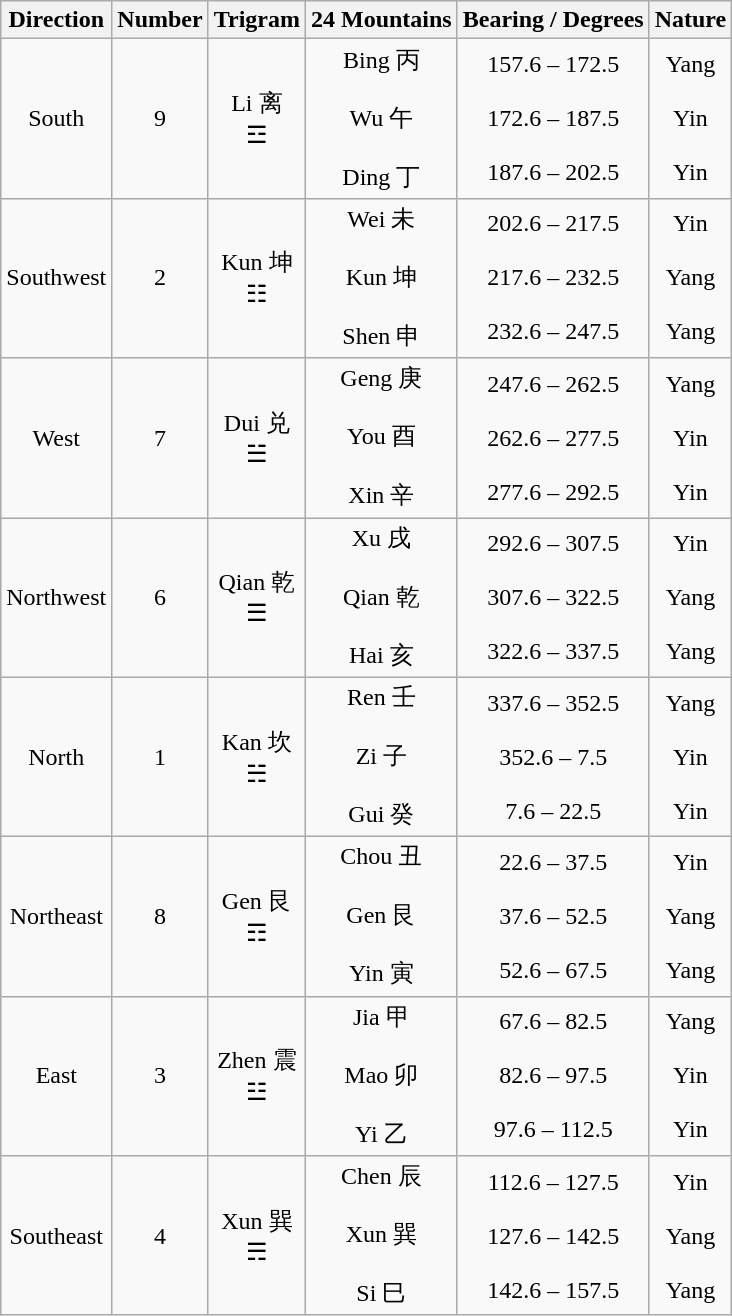<table class="wikitable">
<tr ---- align="center">
<th>Direction</th>
<th>Number</th>
<th>Trigram</th>
<th>24 Mountains</th>
<th>Bearing / Degrees</th>
<th>Nature</th>
</tr>
<tr ---- align="center">
<td>South</td>
<td>9</td>
<td>Li 离 <br>☲</td>
<td>Bing 丙<br><br>Wu 午<br><br>Ding 丁</td>
<td>157.6 – 172.5<br><br>172.6 – 187.5<br><br>187.6 – 202.5</td>
<td>Yang<br><br>Yin<br><br>Yin</td>
</tr>
<tr ---- align="center">
<td>Southwest</td>
<td>2</td>
<td>Kun 坤 <br>☷</td>
<td>Wei 未<br><br>Kun 坤<br><br>Shen 申</td>
<td>202.6 – 217.5<br><br>217.6 – 232.5<br><br>232.6 – 247.5</td>
<td>Yin<br><br>Yang<br><br>Yang</td>
</tr>
<tr ---- align="center">
<td>West</td>
<td>7</td>
<td>Dui 兑 <br>☱</td>
<td>Geng 庚<br><br>You 酉<br><br>Xin 辛</td>
<td>247.6 – 262.5<br><br>262.6 – 277.5<br><br>277.6 – 292.5</td>
<td>Yang<br><br>Yin<br><br>Yin</td>
</tr>
<tr ---- align="center">
<td>Northwest</td>
<td>6</td>
<td>Qian 乾<br>☰</td>
<td>Xu 戌<br><br>Qian 乾<br><br>Hai 亥</td>
<td>292.6 – 307.5<br><br>307.6 – 322.5<br><br>322.6 – 337.5</td>
<td>Yin<br><br>Yang<br><br>Yang</td>
</tr>
<tr ---- align="center">
<td>North</td>
<td>1</td>
<td>Kan 坎<br>☵</td>
<td>Ren 壬<br><br>Zi 子<br><br>Gui 癸</td>
<td>337.6 – 352.5<br><br>352.6 – 7.5<br><br>7.6 – 22.5</td>
<td>Yang<br><br>Yin<br><br>Yin</td>
</tr>
<tr ---- align="center">
<td>Northeast</td>
<td>8</td>
<td>Gen 艮<br>☶</td>
<td>Chou 丑<br><br>Gen 艮<br><br>Yin 寅</td>
<td>22.6 – 37.5<br><br>37.6 – 52.5<br><br>52.6 – 67.5</td>
<td>Yin<br><br>Yang<br><br>Yang</td>
</tr>
<tr ---- align="center">
<td>East</td>
<td>3</td>
<td>Zhen 震<br>☳</td>
<td>Jia 甲<br><br>Mao 卯<br><br>Yi 乙</td>
<td>67.6 – 82.5<br><br>82.6 – 97.5<br><br>97.6 – 112.5</td>
<td>Yang<br><br>Yin<br><br>Yin</td>
</tr>
<tr ---- align="center">
<td>Southeast</td>
<td>4</td>
<td>Xun 巽<br>☴</td>
<td>Chen 辰<br><br>Xun 巽<br><br>Si 巳</td>
<td>112.6 – 127.5<br><br>127.6 – 142.5<br><br>142.6 – 157.5</td>
<td>Yin<br><br>Yang<br><br>Yang</td>
</tr>
</table>
